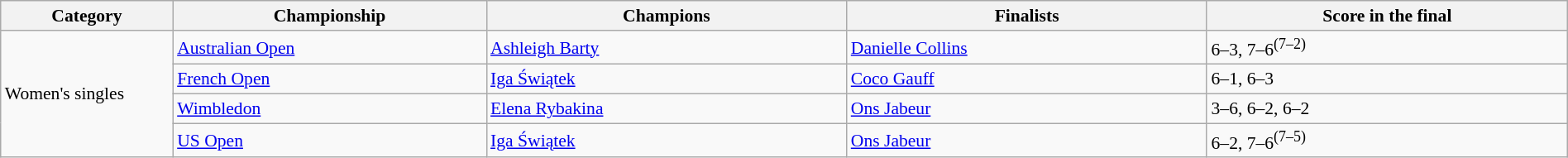<table class="wikitable" style="font-size:90%;" width=100%>
<tr>
<th style="width: 11%;">Category</th>
<th style="width: 20%;">Championship</th>
<th style="width: 23%;">Champions</th>
<th style="width: 23%;">Finalists</th>
<th style="width: 23%;">Score in the final</th>
</tr>
<tr>
<td rowspan="4">Women's singles</td>
<td><a href='#'>Australian Open</a></td>
<td> <a href='#'>Ashleigh Barty</a></td>
<td> <a href='#'>Danielle Collins</a></td>
<td>6–3, 7–6<sup>(7–2)</sup></td>
</tr>
<tr>
<td><a href='#'>French Open</a></td>
<td> <a href='#'>Iga Świątek</a></td>
<td> <a href='#'>Coco Gauff</a></td>
<td>6–1, 6–3</td>
</tr>
<tr>
<td><a href='#'>Wimbledon</a></td>
<td> <a href='#'>Elena Rybakina</a></td>
<td> <a href='#'>Ons Jabeur</a></td>
<td>3–6, 6–2, 6–2</td>
</tr>
<tr>
<td><a href='#'>US Open</a></td>
<td> <a href='#'>Iga Świątek</a></td>
<td> <a href='#'>Ons Jabeur</a></td>
<td>6–2, 7–6<sup>(7–5)</sup></td>
</tr>
</table>
